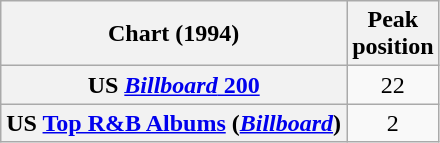<table class="wikitable sortable plainrowheaders" style="text-align:center">
<tr>
<th scope="col">Chart (1994)</th>
<th scope="col">Peak<br>position</th>
</tr>
<tr>
<th scope="row">US <a href='#'><em>Billboard</em> 200</a></th>
<td>22</td>
</tr>
<tr>
<th scope="row">US <a href='#'>Top R&B Albums</a> (<em><a href='#'>Billboard</a></em>)</th>
<td>2</td>
</tr>
</table>
